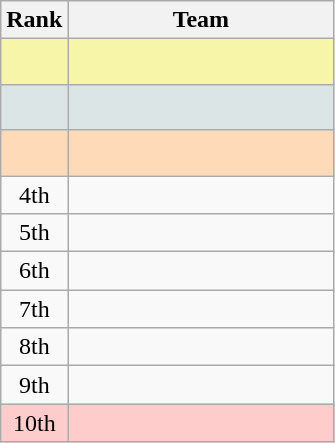<table class="wikitable" style="text-align:center">
<tr>
<th>Rank</th>
<th width=170px>Team</th>
</tr>
<tr style="background:#f7f6a8;">
<td style="text-align:center; height:23px;"></td>
<td align=left></td>
</tr>
<tr style="background:#dce5e5;">
<td style="text-align:center; height:23px;"></td>
<td align=left></td>
</tr>
<tr style="background:#ffdab9;">
<td style="text-align:center; height:23px;"></td>
<td align=left></td>
</tr>
<tr>
<td>4th</td>
<td align=left></td>
</tr>
<tr>
<td>5th</td>
<td align=left></td>
</tr>
<tr>
<td>6th</td>
<td align=left></td>
</tr>
<tr>
<td>7th</td>
<td align=left></td>
</tr>
<tr>
<td>8th</td>
<td align=left></td>
</tr>
<tr>
<td>9th</td>
<td align=left></td>
</tr>
<tr style="text-align:center; background:#ffcccc;">
<td>10th</td>
<td align=left></td>
</tr>
</table>
